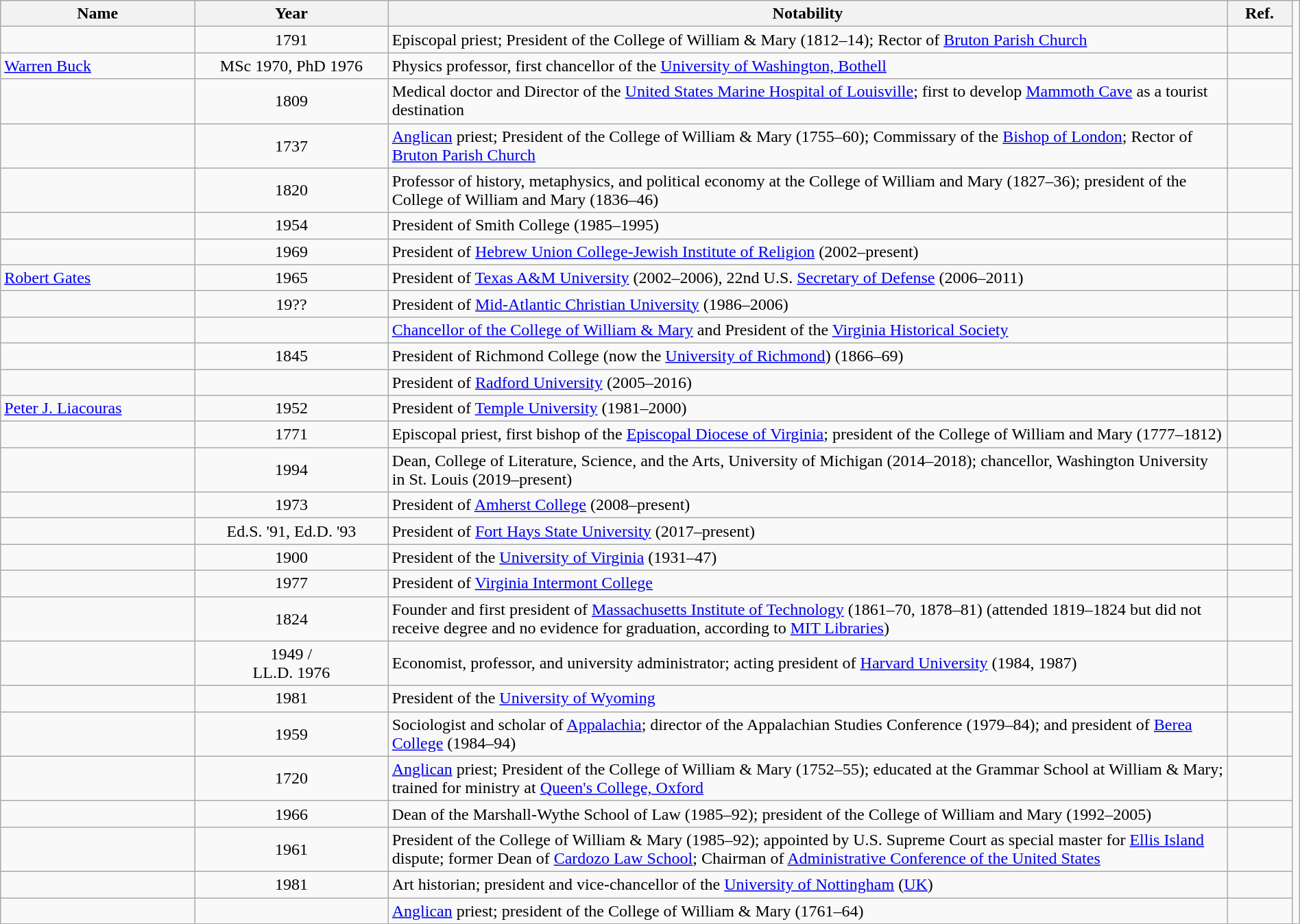<table class="wikitable sortable" style="width:100%">
<tr>
<th width="15%">Name</th>
<th width="15%">Year</th>
<th width="65%" class="unsortable">Notability</th>
<th width="5%" class="unsortable">Ref.</th>
</tr>
<tr>
<td></td>
<td align="center">1791</td>
<td>Episcopal priest; President of the College of William & Mary (1812–14); Rector of <a href='#'>Bruton Parish Church</a></td>
<td align="center"></td>
</tr>
<tr>
<td><a href='#'>Warren Buck</a></td>
<td align="center">MSc 1970, PhD 1976</td>
<td>Physics professor, first chancellor of the <a href='#'>University of Washington, Bothell</a></td>
<td align="center"></td>
</tr>
<tr>
<td></td>
<td align="center">1809</td>
<td>Medical doctor and Director of the <a href='#'>United States Marine Hospital of Louisville</a>; first to develop <a href='#'>Mammoth Cave</a> as a tourist destination</td>
<td align="center"></td>
</tr>
<tr>
<td></td>
<td align="center">1737</td>
<td><a href='#'>Anglican</a> priest; President of the College of William & Mary (1755–60); Commissary of the <a href='#'>Bishop of London</a>; Rector of <a href='#'>Bruton Parish Church</a></td>
<td align="center"></td>
</tr>
<tr>
<td></td>
<td align="center">1820</td>
<td>Professor of history, metaphysics, and political economy at the College of William and Mary (1827–36); president of the College of William and Mary (1836–46)</td>
<td align="center"></td>
</tr>
<tr>
<td></td>
<td align="center">1954</td>
<td>President of Smith College (1985–1995)</td>
<td align="center"></td>
</tr>
<tr>
<td></td>
<td align="center">1969</td>
<td>President of <a href='#'>Hebrew Union College-Jewish Institute of Religion</a> (2002–present)</td>
<td align="center"></td>
</tr>
<tr>
<td><a href='#'>Robert Gates</a></td>
<td align="center">1965</td>
<td>President of <a href='#'>Texas A&M University</a> (2002–2006), 22nd U.S. <a href='#'>Secretary of Defense</a> (2006–2011)</td>
<td align="center"></td>
<td></td>
</tr>
<tr>
<td></td>
<td align="center">19??</td>
<td>President of <a href='#'>Mid-Atlantic Christian University</a> (1986–2006)</td>
<td align="center"></td>
</tr>
<tr>
<td></td>
<td align="center"></td>
<td><a href='#'>Chancellor of the College of William & Mary</a> and President of the <a href='#'>Virginia Historical Society</a></td>
<td align="center"></td>
</tr>
<tr>
<td></td>
<td align="center">1845</td>
<td>President of Richmond College (now the <a href='#'>University of Richmond</a>) (1866–69)</td>
<td align="center"></td>
</tr>
<tr>
<td></td>
<td align="center"></td>
<td>President of <a href='#'>Radford University</a> (2005–2016)</td>
<td align="center"></td>
</tr>
<tr>
<td><a href='#'>Peter J. Liacouras</a></td>
<td align="center">1952</td>
<td>President of <a href='#'>Temple University</a> (1981–2000)</td>
<td align="center"></td>
</tr>
<tr>
<td></td>
<td align="center">1771</td>
<td>Episcopal priest, first bishop of the <a href='#'>Episcopal Diocese of Virginia</a>; president of the College of William and Mary (1777–1812)</td>
<td align="center"></td>
</tr>
<tr>
<td></td>
<td align="center">1994</td>
<td>Dean, College of Literature, Science, and the Arts, University of Michigan (2014–2018); chancellor, Washington University in St. Louis (2019–present)</td>
<td align="center"></td>
</tr>
<tr>
<td></td>
<td align="center">1973</td>
<td>President of <a href='#'>Amherst College</a> (2008–present)</td>
<td align="center"></td>
</tr>
<tr>
<td></td>
<td align="center">Ed.S. '91, Ed.D. '93</td>
<td>President of <a href='#'>Fort Hays State University</a> (2017–present)</td>
<td align="center"></td>
</tr>
<tr>
<td></td>
<td align="center">1900</td>
<td>President of the <a href='#'>University of Virginia</a> (1931–47)</td>
<td align="center"></td>
</tr>
<tr>
<td></td>
<td align="center">1977</td>
<td>President of <a href='#'>Virginia Intermont College</a></td>
<td align="center"></td>
</tr>
<tr>
<td></td>
<td align="center">1824</td>
<td>Founder and first president of <a href='#'>Massachusetts Institute of Technology</a> (1861–70, 1878–81) (attended 1819–1824 but did not receive degree and no evidence for graduation, according to <a href='#'>MIT Libraries</a>)</td>
<td align="center"></td>
</tr>
<tr>
<td></td>
<td align="center">1949 /<br>LL.D. 1976</td>
<td>Economist, professor, and university administrator; acting president of <a href='#'>Harvard University</a> (1984, 1987)</td>
<td align="center"></td>
</tr>
<tr>
<td></td>
<td align="center">1981</td>
<td>President of the <a href='#'>University of Wyoming</a></td>
<td align="center"></td>
</tr>
<tr>
<td></td>
<td align="center">1959</td>
<td>Sociologist and scholar of <a href='#'>Appalachia</a>; director of the Appalachian Studies Conference (1979–84); and president of <a href='#'>Berea College</a> (1984–94)</td>
<td align="center"></td>
</tr>
<tr>
<td></td>
<td align="center">1720</td>
<td><a href='#'>Anglican</a> priest; President of the College of William & Mary (1752–55); educated at the Grammar School at William & Mary; trained for ministry at <a href='#'>Queen's College, Oxford</a></td>
<td align="center"></td>
</tr>
<tr>
<td></td>
<td align="center">1966</td>
<td>Dean of the Marshall-Wythe School of Law (1985–92); president of the College of William and Mary (1992–2005)</td>
<td align="center"></td>
</tr>
<tr>
<td></td>
<td align="center">1961</td>
<td>President of the College of William & Mary (1985–92); appointed by U.S. Supreme Court as special master for <a href='#'>Ellis Island</a> dispute; former Dean of <a href='#'>Cardozo Law School</a>; Chairman of <a href='#'>Administrative Conference of the United States</a></td>
<td align="center"></td>
</tr>
<tr>
<td></td>
<td align="center">1981</td>
<td>Art historian; president and vice-chancellor of the <a href='#'>University of Nottingham</a> (<a href='#'>UK</a>)</td>
<td align="center"></td>
</tr>
<tr>
<td></td>
<td align="center"></td>
<td><a href='#'>Anglican</a> priest; president of the College of William & Mary (1761–64)</td>
<td align="center"></td>
</tr>
<tr>
</tr>
</table>
